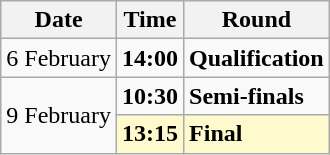<table class="wikitable">
<tr>
<th>Date</th>
<th>Time</th>
<th>Round</th>
</tr>
<tr>
<td>6 February</td>
<td><strong>14:00</strong></td>
<td><strong>Qualification</strong></td>
</tr>
<tr>
<td rowspan=2>9 February</td>
<td><strong>10:30</strong></td>
<td><strong>Semi-finals</strong></td>
</tr>
<tr style=background:lemonchiffon>
<td><strong>13:15</strong></td>
<td><strong>Final</strong></td>
</tr>
</table>
